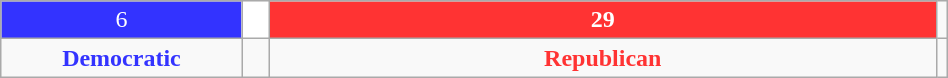<table class="wikitable" style="width:50%">
<tr>
<td scope="row" style="background:#33F; width:25.7%; text-align:center; color:white">6</td>
<td style= "background:#FFFFFF; width:2.9%; text-align:center; color:black"></td>
<td style="background:#F33; width:71.4%; text-align:center; color:white"><strong>29</strong></td>
<td></td>
</tr>
<tr>
<td scope="row" style="text-align:center; color:#33F"><strong>Democratic</strong></td>
<td></td>
<td style="text-align:center; color:#F33"><strong>Republican</strong></td>
<td></td>
</tr>
</table>
